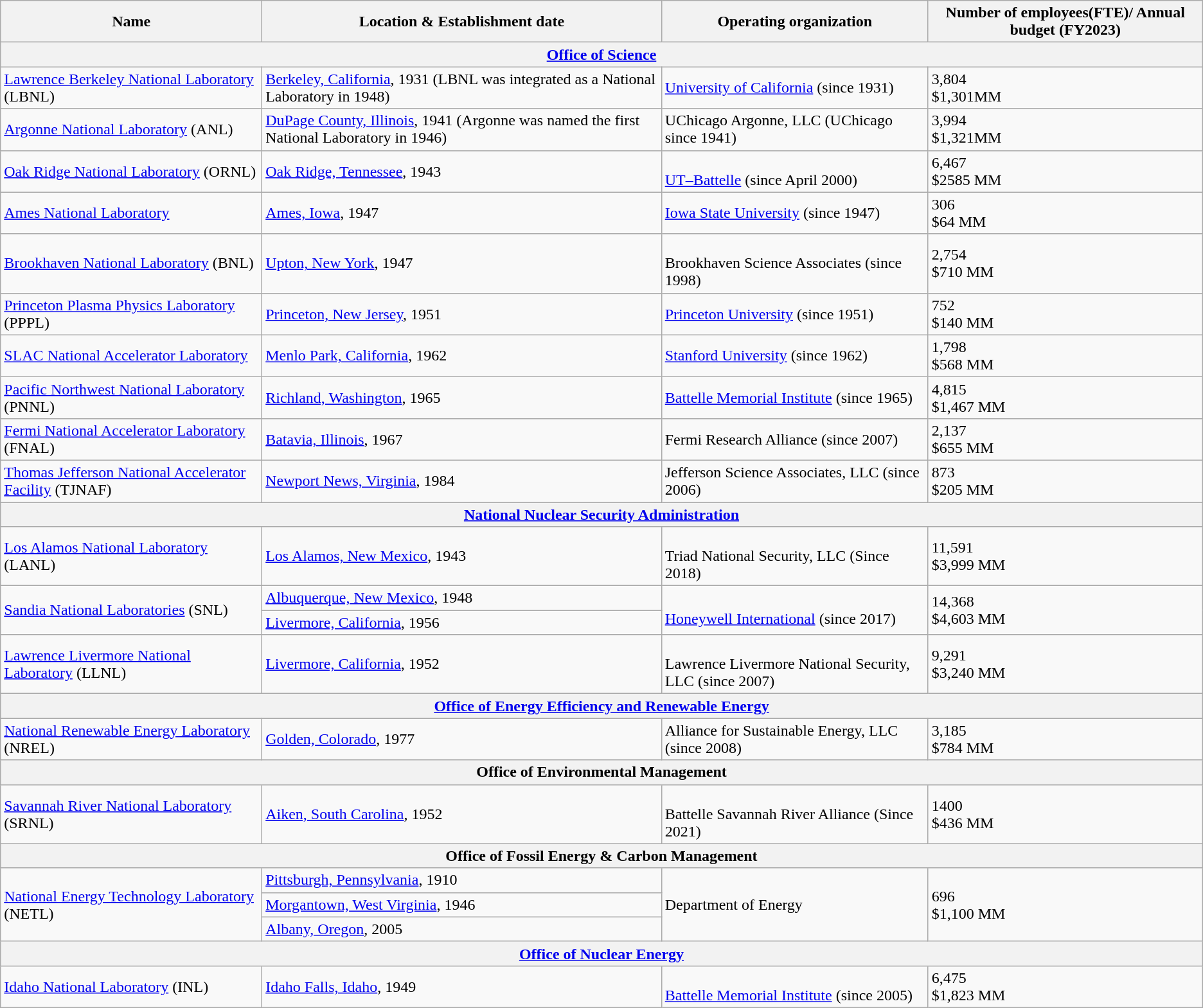<table class="wikitable sortable">
<tr>
<th>Name</th>
<th>Location & Establishment date</th>
<th>Operating organization</th>
<th>Number of employees(FTE)/ Annual budget (FY2023)</th>
</tr>
<tr>
<th colspan="4"><a href='#'>Office of Science</a></th>
</tr>
<tr>
<td><a href='#'>Lawrence Berkeley National Laboratory</a> (LBNL)</td>
<td><a href='#'>Berkeley, California</a>, 1931 (LBNL was integrated as a National Laboratory in 1948)</td>
<td><a href='#'>University of California</a> (since 1931)</td>
<td>3,804<br>$1,301MM</td>
</tr>
<tr>
<td><a href='#'>Argonne National Laboratory</a> (ANL)</td>
<td><a href='#'>DuPage County, Illinois</a>, 1941 (Argonne was named the first National Laboratory in 1946)</td>
<td>UChicago Argonne, LLC (UChicago since 1941)</td>
<td>3,994<br>$1,321MM</td>
</tr>
<tr>
<td><a href='#'>Oak Ridge National Laboratory</a> (ORNL)</td>
<td><a href='#'>Oak Ridge, Tennessee</a>, 1943</td>
<td><br><a href='#'>UT–Battelle</a> (since April 2000)</td>
<td>6,467<br>$2585 MM</td>
</tr>
<tr>
<td><a href='#'>Ames National Laboratory</a></td>
<td><a href='#'>Ames, Iowa</a>, 1947</td>
<td><a href='#'>Iowa State University</a> (since 1947)</td>
<td>306<br>$64 MM</td>
</tr>
<tr>
<td><a href='#'>Brookhaven National Laboratory</a> (BNL)</td>
<td><a href='#'>Upton, New York</a>, 1947</td>
<td><br>Brookhaven Science Associates (since 1998)</td>
<td>2,754<br>$710 MM</td>
</tr>
<tr>
<td><a href='#'>Princeton Plasma Physics Laboratory</a> (PPPL)</td>
<td><a href='#'>Princeton, New Jersey</a>, 1951</td>
<td><a href='#'>Princeton University</a> (since 1951)</td>
<td>752<br>$140 MM</td>
</tr>
<tr>
<td><a href='#'>SLAC National Accelerator Laboratory</a></td>
<td><a href='#'>Menlo Park, California</a>, 1962</td>
<td><a href='#'>Stanford University</a> (since 1962)</td>
<td>1,798<br>$568 MM</td>
</tr>
<tr>
<td><a href='#'>Pacific Northwest National Laboratory</a> (PNNL)</td>
<td><a href='#'>Richland, Washington</a>, 1965</td>
<td><a href='#'>Battelle Memorial Institute</a> (since 1965)</td>
<td>4,815<br>$1,467 MM</td>
</tr>
<tr>
<td><a href='#'>Fermi National Accelerator Laboratory</a> (FNAL)</td>
<td><a href='#'>Batavia, Illinois</a>, 1967</td>
<td>Fermi Research Alliance (since 2007)</td>
<td>2,137<br>$655 MM</td>
</tr>
<tr>
<td><a href='#'>Thomas Jefferson National Accelerator Facility</a> (TJNAF)</td>
<td><a href='#'>Newport News, Virginia</a>, 1984</td>
<td>Jefferson Science Associates, LLC (since 2006)</td>
<td>873<br>$205 MM</td>
</tr>
<tr>
<th colspan="4"><a href='#'>National Nuclear Security Administration</a></th>
</tr>
<tr>
<td><a href='#'>Los Alamos National Laboratory</a> (LANL)</td>
<td><a href='#'>Los Alamos, New Mexico</a>, 1943</td>
<td><br>Triad National Security, LLC (Since 2018)
</td>
<td>11,591<br>$3,999 MM</td>
</tr>
<tr>
<td rowspan="2"><a href='#'>Sandia National Laboratories</a> (SNL)</td>
<td><a href='#'>Albuquerque, New Mexico</a>, 1948</td>
<td rowspan="2"><br><a href='#'>Honeywell International</a> (since 2017)</td>
<td rowspan = "2">14,368<br>$4,603 MM</td>
</tr>
<tr>
<td><a href='#'>Livermore, California</a>, 1956</td>
</tr>
<tr>
<td><a href='#'>Lawrence Livermore National Laboratory</a> (LLNL)</td>
<td><a href='#'>Livermore, California</a>, 1952</td>
<td><br>Lawrence Livermore National Security, LLC (since 2007)</td>
<td>9,291<br>$3,240 MM</td>
</tr>
<tr>
<th colspan="4"><a href='#'>Office of Energy Efficiency and Renewable Energy</a></th>
</tr>
<tr>
<td><a href='#'>National Renewable Energy Laboratory</a> (NREL)</td>
<td><a href='#'>Golden, Colorado</a>, 1977</td>
<td>Alliance for Sustainable Energy, LLC (since 2008)</td>
<td>3,185<br>$784 MM</td>
</tr>
<tr>
<th colspan="4">Office of Environmental Management</th>
</tr>
<tr>
<td><a href='#'>Savannah River National Laboratory</a> (SRNL)</td>
<td><a href='#'>Aiken, South Carolina</a>, 1952</td>
<td><br>Battelle Savannah River Alliance (Since 2021)</td>
<td>1400<br>$436 MM</td>
</tr>
<tr>
<th colspan="4">Office of Fossil Energy & Carbon Management</th>
</tr>
<tr>
<td rowspan="3"><a href='#'>National Energy Technology Laboratory</a> (NETL)</td>
<td><a href='#'>Pittsburgh, Pennsylvania</a>, 1910</td>
<td rowspan="3">Department of Energy</td>
<td rowspan="3">696<br>$1,100 MM</td>
</tr>
<tr>
<td><a href='#'>Morgantown, West Virginia</a>, 1946</td>
</tr>
<tr>
<td><a href='#'>Albany, Oregon</a>, 2005</td>
</tr>
<tr>
<th colspan="4"><a href='#'>Office of Nuclear Energy</a></th>
</tr>
<tr>
<td><a href='#'>Idaho National Laboratory</a> (INL)</td>
<td><a href='#'>Idaho Falls, Idaho</a>, 1949</td>
<td><br><a href='#'>Battelle Memorial Institute</a> (since 2005)</td>
<td>6,475<br>$1,823 MM</td>
</tr>
</table>
